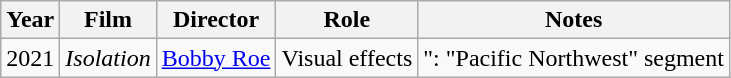<table class="wikitable">
<tr>
<th>Year</th>
<th>Film</th>
<th>Director</th>
<th>Role</th>
<th>Notes</th>
</tr>
<tr>
<td>2021</td>
<td><em>Isolation</em></td>
<td><a href='#'>Bobby Roe</a></td>
<td>Visual effects</td>
<td>": "Pacific Northwest" segment</td>
</tr>
</table>
